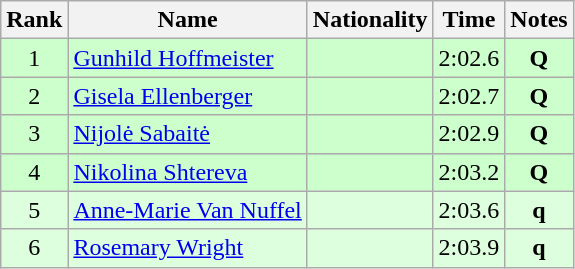<table class="wikitable sortable" style="text-align:center">
<tr>
<th>Rank</th>
<th>Name</th>
<th>Nationality</th>
<th>Time</th>
<th>Notes</th>
</tr>
<tr bgcolor=ccffcc>
<td>1</td>
<td align=left><a href='#'>Gunhild Hoffmeister</a></td>
<td align=left></td>
<td>2:02.6</td>
<td><strong>Q</strong></td>
</tr>
<tr bgcolor=ccffcc>
<td>2</td>
<td align=left><a href='#'>Gisela Ellenberger</a></td>
<td align=left></td>
<td>2:02.7</td>
<td><strong>Q</strong></td>
</tr>
<tr bgcolor=ccffcc>
<td>3</td>
<td align=left><a href='#'>Nijolė Sabaitė</a></td>
<td align=left></td>
<td>2:02.9</td>
<td><strong>Q</strong></td>
</tr>
<tr bgcolor=ccffcc>
<td>4</td>
<td align=left><a href='#'>Nikolina Shtereva</a></td>
<td align=left></td>
<td>2:03.2</td>
<td><strong>Q</strong></td>
</tr>
<tr bgcolor=ddffdd>
<td>5</td>
<td align=left><a href='#'>Anne-Marie Van Nuffel</a></td>
<td align=left></td>
<td>2:03.6</td>
<td><strong>q</strong></td>
</tr>
<tr bgcolor=ddffdd>
<td>6</td>
<td align=left><a href='#'>Rosemary Wright</a></td>
<td align=left></td>
<td>2:03.9</td>
<td><strong>q</strong></td>
</tr>
</table>
